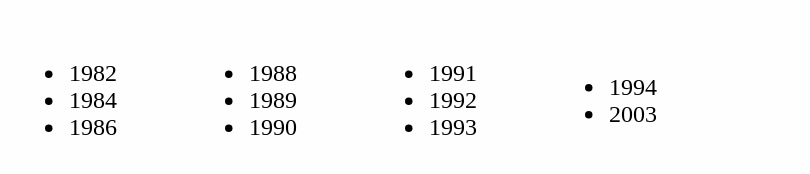<table style='border:0px solid #dddddd; background-color:#fefefe; padding:3px; margin:0px'>
<tr>
<td><br><ul><li>1982</li><li>1984</li><li>1986</li></ul></td>
<td width='40'></td>
<td><br><ul><li>1988</li><li>1989</li><li>1990</li></ul></td>
<td width='40'></td>
<td><br><ul><li>1991</li><li>1992</li><li>1993</li></ul></td>
<td width='40'></td>
<td><br><ul><li>1994</li><li>2003</li></ul></td>
<td width='40'></td>
<td></td>
<td width='40'></td>
<td></td>
</tr>
</table>
